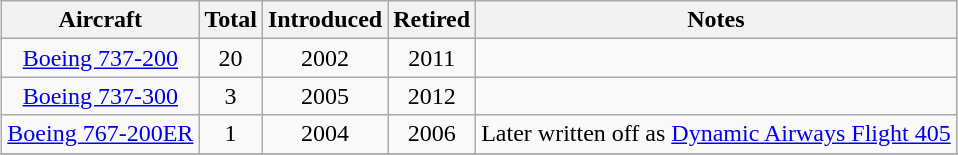<table class="wikitable" style="margin:0.5em auto; text-align:center">
<tr>
<th>Aircraft</th>
<th>Total</th>
<th>Introduced</th>
<th>Retired</th>
<th>Notes</th>
</tr>
<tr>
<td><a href='#'>Boeing 737-200</a></td>
<td>20</td>
<td>2002</td>
<td>2011</td>
<td></td>
</tr>
<tr>
<td><a href='#'>Boeing 737-300</a></td>
<td>3</td>
<td>2005</td>
<td>2012</td>
<td></td>
</tr>
<tr>
<td><a href='#'>Boeing 767-200ER</a></td>
<td>1</td>
<td>2004</td>
<td>2006</td>
<td>Later written off as <a href='#'>Dynamic Airways Flight 405</a></td>
</tr>
<tr>
</tr>
</table>
